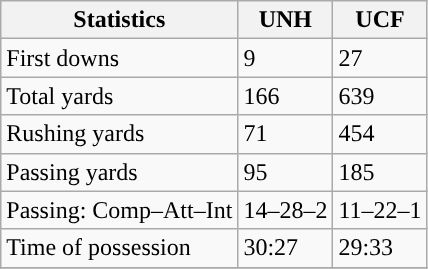<table class="wikitable" style="float: left;">
<tr>
<th>Statistics</th>
<th>UNH</th>
<th>UCF</th>
</tr>
<tr>
<td>First downs</td>
<td>9</td>
<td>27</td>
</tr>
<tr>
<td>Total yards</td>
<td>166</td>
<td>639</td>
</tr>
<tr>
<td>Rushing yards</td>
<td>71</td>
<td>454</td>
</tr>
<tr>
<td>Passing yards</td>
<td>95</td>
<td>185</td>
</tr>
<tr>
<td>Passing: Comp–Att–Int</td>
<td>14–28–2</td>
<td>11–22–1</td>
</tr>
<tr>
<td>Time of possession</td>
<td>30:27</td>
<td>29:33</td>
</tr>
<tr>
</tr>
</table>
